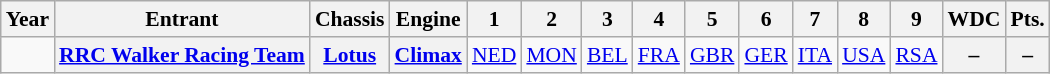<table class="wikitable" style="text-align:center; font-size:90%">
<tr>
<th>Year</th>
<th>Entrant</th>
<th>Chassis</th>
<th>Engine</th>
<th>1</th>
<th>2</th>
<th>3</th>
<th>4</th>
<th>5</th>
<th>6</th>
<th>7</th>
<th>8</th>
<th>9</th>
<th>WDC</th>
<th>Pts.</th>
</tr>
<tr>
<td></td>
<th><a href='#'>RRC Walker Racing Team</a></th>
<th><a href='#'>Lotus</a></th>
<th><a href='#'>Climax</a></th>
<td><a href='#'>NED</a></td>
<td><a href='#'>MON</a></td>
<td><a href='#'>BEL</a></td>
<td><a href='#'>FRA</a></td>
<td><a href='#'>GBR</a></td>
<td><a href='#'>GER</a></td>
<td><a href='#'>ITA</a></td>
<td><a href='#'>USA</a></td>
<td><a href='#'>RSA</a><br></td>
<th>–</th>
<th>–</th>
</tr>
</table>
